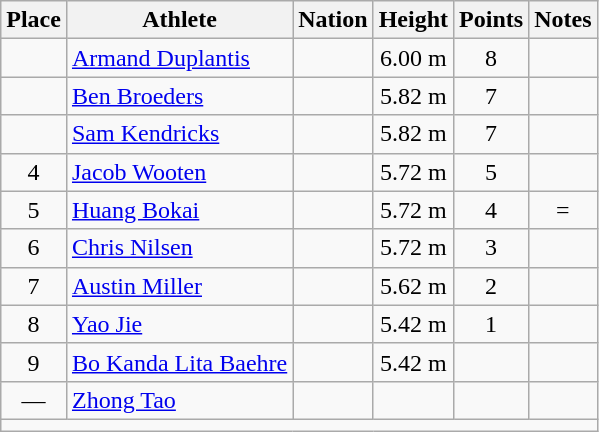<table class="wikitable mw-datatable sortable" style="text-align:center;">
<tr>
<th scope="col">Place</th>
<th scope="col">Athlete</th>
<th scope="col">Nation</th>
<th scope="col">Height</th>
<th scope="col">Points</th>
<th scope="col">Notes</th>
</tr>
<tr>
<td></td>
<td align="left"><a href='#'>Armand Duplantis</a></td>
<td align="left"></td>
<td>6.00 m</td>
<td>8</td>
<td></td>
</tr>
<tr>
<td></td>
<td align="left"><a href='#'>Ben Broeders</a></td>
<td align="left"></td>
<td>5.82 m</td>
<td>7</td>
<td></td>
</tr>
<tr>
<td></td>
<td align="left"><a href='#'>Sam Kendricks</a></td>
<td align="left"></td>
<td>5.82 m</td>
<td>7</td>
<td></td>
</tr>
<tr>
<td>4</td>
<td align="left"><a href='#'>Jacob Wooten</a></td>
<td align="left"></td>
<td>5.72 m</td>
<td>5</td>
<td></td>
</tr>
<tr>
<td>5</td>
<td align="left"><a href='#'>Huang Bokai</a></td>
<td align="left"></td>
<td>5.72 m</td>
<td>4</td>
<td>=</td>
</tr>
<tr>
<td>6</td>
<td align="left"><a href='#'>Chris Nilsen</a></td>
<td align="left"></td>
<td>5.72 m</td>
<td>3</td>
<td></td>
</tr>
<tr>
<td>7</td>
<td align="left"><a href='#'>Austin Miller</a></td>
<td align="left"></td>
<td>5.62 m</td>
<td>2</td>
<td></td>
</tr>
<tr>
<td>8</td>
<td align="left"><a href='#'>Yao Jie</a></td>
<td align="left"></td>
<td>5.42 m</td>
<td>1</td>
<td></td>
</tr>
<tr>
<td>9</td>
<td align="left"><a href='#'>Bo Kanda Lita Baehre</a></td>
<td align="left"></td>
<td>5.42 m</td>
<td></td>
<td></td>
</tr>
<tr>
<td>—</td>
<td align="left"><a href='#'>Zhong Tao</a></td>
<td align="left"></td>
<td></td>
<td></td>
<td></td>
</tr>
<tr class="sortbottom">
<td colspan="6"></td>
</tr>
</table>
